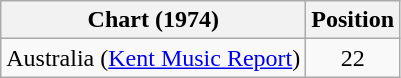<table class="wikitable">
<tr>
<th>Chart (1974)</th>
<th>Position</th>
</tr>
<tr>
<td>Australia (<a href='#'>Kent Music Report</a>)</td>
<td align="center">22</td>
</tr>
</table>
